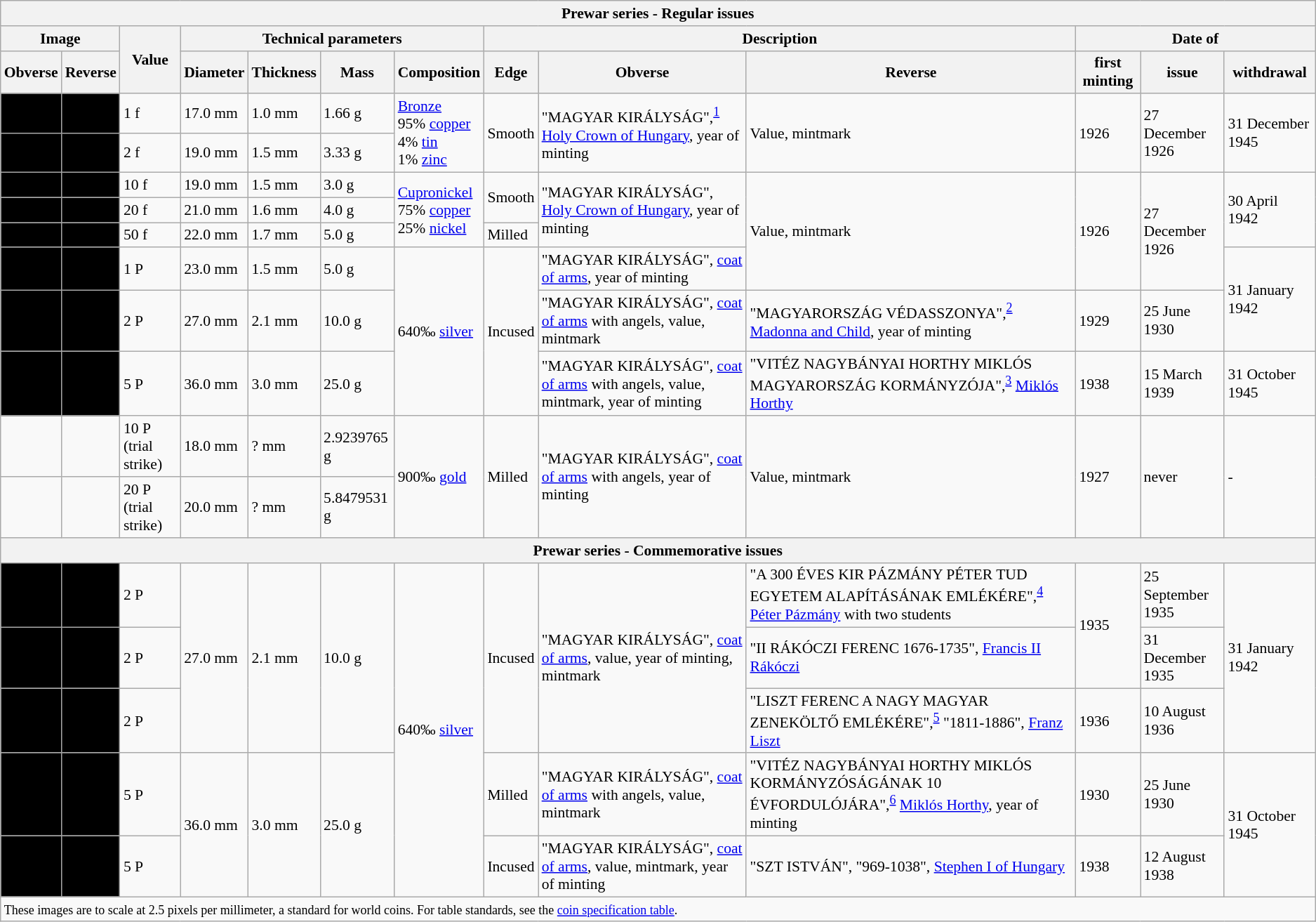<table class="wikitable" style="font-size: 90%">
<tr>
<th colspan="13">Prewar series - Regular issues</th>
</tr>
<tr>
<th colspan="2">Image</th>
<th rowspan="2">Value</th>
<th colspan="4">Technical parameters</th>
<th colspan="3">Description</th>
<th colspan="3">Date of</th>
</tr>
<tr>
<th>Obverse</th>
<th>Reverse</th>
<th>Diameter</th>
<th>Thickness</th>
<th>Mass</th>
<th>Composition</th>
<th>Edge</th>
<th>Obverse</th>
<th>Reverse</th>
<th>first minting</th>
<th>issue</th>
<th>withdrawal</th>
</tr>
<tr>
<td align="center" bgcolor="#000000"></td>
<td align="center" bgcolor="#000000"></td>
<td>1 f</td>
<td>17.0 mm</td>
<td>1.0 mm</td>
<td>1.66 g</td>
<td rowspan="2"><a href='#'>Bronze</a><br>95% <a href='#'>copper</a><br>4% <a href='#'>tin</a><br>1% <a href='#'>zinc</a></td>
<td rowspan="2">Smooth</td>
<td rowspan="2">"MAGYAR KIRÁLYSÁG",<sup><a href='#'>1</a></sup> <a href='#'>Holy Crown of Hungary</a>, year of minting</td>
<td rowspan="2">Value, mintmark</td>
<td rowspan="2">1926</td>
<td rowspan="2">27 December 1926</td>
<td rowspan="2">31 December 1945</td>
</tr>
<tr>
<td align="center" bgcolor="#000000"></td>
<td align="center" bgcolor="#000000"></td>
<td>2 f</td>
<td>19.0 mm</td>
<td>1.5 mm</td>
<td>3.33 g</td>
</tr>
<tr>
<td align="center" bgcolor="#000000"></td>
<td align="center" bgcolor="#000000"></td>
<td>10 f</td>
<td>19.0 mm</td>
<td>1.5 mm</td>
<td>3.0 g</td>
<td rowspan="3"><a href='#'>Cupronickel</a><br>75% <a href='#'>copper</a><br>25% <a href='#'>nickel</a></td>
<td rowspan="2">Smooth</td>
<td rowspan="3">"MAGYAR KIRÁLYSÁG", <a href='#'>Holy Crown of Hungary</a>, year of minting</td>
<td rowspan="4">Value, mintmark</td>
<td rowspan="4">1926</td>
<td rowspan="4">27 December 1926</td>
<td rowspan="3">30 April 1942</td>
</tr>
<tr>
<td align="center" bgcolor="#000000"></td>
<td align="center" bgcolor="#000000"></td>
<td>20 f</td>
<td>21.0 mm</td>
<td>1.6 mm</td>
<td>4.0 g</td>
</tr>
<tr>
<td align="center" bgcolor="#000000"></td>
<td align="center" bgcolor="#000000"></td>
<td>50 f</td>
<td>22.0 mm</td>
<td>1.7 mm</td>
<td>5.0 g</td>
<td>Milled</td>
</tr>
<tr>
<td align="center" bgcolor="#000000"></td>
<td align="center" bgcolor="#000000"></td>
<td>1 P</td>
<td>23.0 mm</td>
<td>1.5 mm</td>
<td>5.0 g</td>
<td rowspan="3">640‰ <a href='#'>silver</a></td>
<td rowspan="3">Incused</td>
<td>"MAGYAR KIRÁLYSÁG", <a href='#'>coat of arms</a>, year of minting</td>
<td rowspan="2">31 January 1942</td>
</tr>
<tr>
<td align="center" bgcolor="#000000"></td>
<td align="center" bgcolor="#000000"></td>
<td>2 P</td>
<td>27.0 mm</td>
<td>2.1 mm</td>
<td>10.0 g</td>
<td>"MAGYAR KIRÁLYSÁG", <a href='#'>coat of arms</a> with angels, value, mintmark</td>
<td>"MAGYARORSZÁG VÉDASSZONYA",<sup><a href='#'>2</a></sup> <a href='#'>Madonna and Child</a>, year of minting</td>
<td>1929</td>
<td>25 June 1930</td>
</tr>
<tr>
<td align="center" bgcolor="#000000"></td>
<td align="center" bgcolor="#000000"></td>
<td>5 P</td>
<td>36.0 mm</td>
<td>3.0 mm</td>
<td>25.0 g</td>
<td>"MAGYAR KIRÁLYSÁG", <a href='#'>coat of arms</a> with angels, value, mintmark, year of minting</td>
<td>"VITÉZ NAGYBÁNYAI HORTHY MIKLÓS MAGYARORSZÁG KORMÁNYZÓJA",<sup><a href='#'>3</a></sup> <a href='#'>Miklós Horthy</a></td>
<td>1938</td>
<td>15 March 1939</td>
<td>31 October 1945</td>
</tr>
<tr>
<td></td>
<td></td>
<td>10 P (trial strike)</td>
<td>18.0 mm</td>
<td>? mm</td>
<td>2.9239765 g</td>
<td rowspan="2">900‰ <a href='#'>gold</a></td>
<td rowspan="2">Milled</td>
<td rowspan="2">"MAGYAR KIRÁLYSÁG", <a href='#'>coat of arms</a> with angels, year of minting</td>
<td rowspan="2">Value, mintmark</td>
<td rowspan="2">1927</td>
<td rowspan="2">never</td>
<td rowspan="2">-</td>
</tr>
<tr>
<td></td>
<td></td>
<td>20 P (trial strike)</td>
<td>20.0 mm</td>
<td>? mm</td>
<td>5.8479531 g</td>
</tr>
<tr>
<th colspan="13">Prewar series - Commemorative issues</th>
</tr>
<tr>
<td align="center" bgcolor="#000000"></td>
<td align="center" bgcolor="#000000"></td>
<td>2 P</td>
<td rowspan="3">27.0 mm</td>
<td rowspan="3">2.1 mm</td>
<td rowspan="3">10.0 g</td>
<td rowspan="5">640‰ <a href='#'>silver</a></td>
<td rowspan="3">Incused</td>
<td rowspan="3">"MAGYAR KIRÁLYSÁG", <a href='#'>coat of arms</a>, value, year of minting, mintmark</td>
<td>"A 300 ÉVES KIR PÁZMÁNY PÉTER TUD EGYETEM ALAPÍTÁSÁNAK EMLÉKÉRE",<sup><a href='#'>4</a></sup> <a href='#'>Péter Pázmány</a> with two students</td>
<td rowspan="2">1935</td>
<td>25 September 1935</td>
<td rowspan="3">31 January 1942</td>
</tr>
<tr>
<td align="center" bgcolor="#000000"></td>
<td align="center" bgcolor="#000000"></td>
<td>2 P</td>
<td>"II RÁKÓCZI FERENC 1676-1735", <a href='#'>Francis II Rákóczi</a></td>
<td>31 December 1935</td>
</tr>
<tr>
<td align="center" bgcolor="#000000"></td>
<td align="center" bgcolor="#000000"></td>
<td>2 P</td>
<td>"LISZT FERENC A NAGY MAGYAR ZENEKÖLTŐ EMLÉKÉRE",<sup><a href='#'>5</a></sup> "1811-1886", <a href='#'>Franz Liszt</a></td>
<td>1936</td>
<td>10 August 1936</td>
</tr>
<tr>
<td align="center" bgcolor="#000000"></td>
<td align="center" bgcolor="#000000"></td>
<td>5 P</td>
<td rowspan="2">36.0 mm</td>
<td rowspan="2">3.0 mm</td>
<td rowspan="2">25.0 g</td>
<td>Milled</td>
<td>"MAGYAR KIRÁLYSÁG", <a href='#'>coat of arms</a> with angels, value, mintmark</td>
<td>"VITÉZ NAGYBÁNYAI HORTHY MIKLÓS KORMÁNYZÓSÁGÁNAK 10 ÉVFORDULÓJÁRA",<sup><a href='#'>6</a></sup> <a href='#'>Miklós Horthy</a>, year of minting</td>
<td>1930</td>
<td>25 June 1930</td>
<td rowspan="2">31 October 1945</td>
</tr>
<tr>
<td align="center" bgcolor="#000000"></td>
<td align="center" bgcolor="#000000"></td>
<td>5 P</td>
<td>Incused</td>
<td>"MAGYAR KIRÁLYSÁG", <a href='#'>coat of arms</a>, value, mintmark, year of minting</td>
<td>"SZT ISTVÁN", "969-1038", <a href='#'>Stephen I of Hungary</a></td>
<td>1938</td>
<td>12 August 1938</td>
</tr>
<tr>
<td colspan="13"><small>These images are to scale at 2.5 pixels per millimeter, a standard for world coins. For table standards, see the <a href='#'>coin specification table</a>.</small></td>
</tr>
</table>
